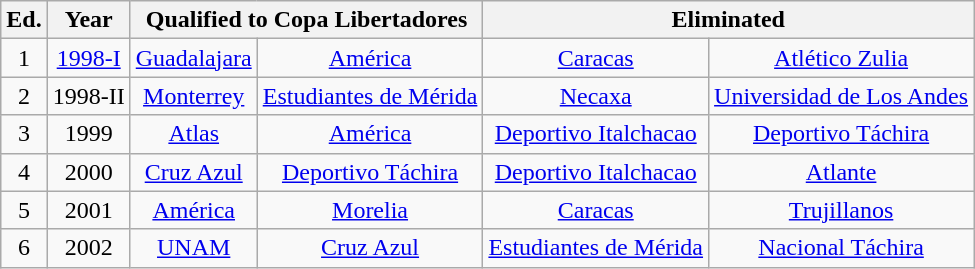<table class="wikitable" style="text-align: center;">
<tr>
<th>Ed.</th>
<th>Year</th>
<th colspan=2>Qualified to Copa Libertadores</th>
<th colspan=2>Eliminated</th>
</tr>
<tr>
<td>1</td>
<td><a href='#'>1998-I</a></td>
<td> <a href='#'>Guadalajara</a></td>
<td> <a href='#'>América</a></td>
<td> <a href='#'>Caracas</a></td>
<td> <a href='#'>Atlético Zulia</a></td>
</tr>
<tr>
<td>2</td>
<td>1998-II</td>
<td> <a href='#'>Monterrey</a></td>
<td> <a href='#'>Estudiantes de Mérida</a></td>
<td> <a href='#'>Necaxa</a></td>
<td> <a href='#'>Universidad de Los Andes</a></td>
</tr>
<tr>
<td>3</td>
<td>1999</td>
<td> <a href='#'>Atlas</a></td>
<td> <a href='#'>América</a></td>
<td> <a href='#'>Deportivo Italchacao</a></td>
<td> <a href='#'>Deportivo Táchira</a></td>
</tr>
<tr>
<td>4</td>
<td>2000</td>
<td> <a href='#'>Cruz Azul</a></td>
<td> <a href='#'>Deportivo Táchira</a></td>
<td> <a href='#'>Deportivo Italchacao</a></td>
<td> <a href='#'>Atlante</a></td>
</tr>
<tr>
<td>5</td>
<td>2001</td>
<td> <a href='#'>América</a></td>
<td> <a href='#'>Morelia</a></td>
<td> <a href='#'>Caracas</a></td>
<td> <a href='#'>Trujillanos</a></td>
</tr>
<tr>
<td>6</td>
<td>2002</td>
<td> <a href='#'>UNAM</a></td>
<td> <a href='#'>Cruz Azul</a></td>
<td> <a href='#'>Estudiantes de Mérida</a></td>
<td> <a href='#'>Nacional Táchira</a></td>
</tr>
</table>
